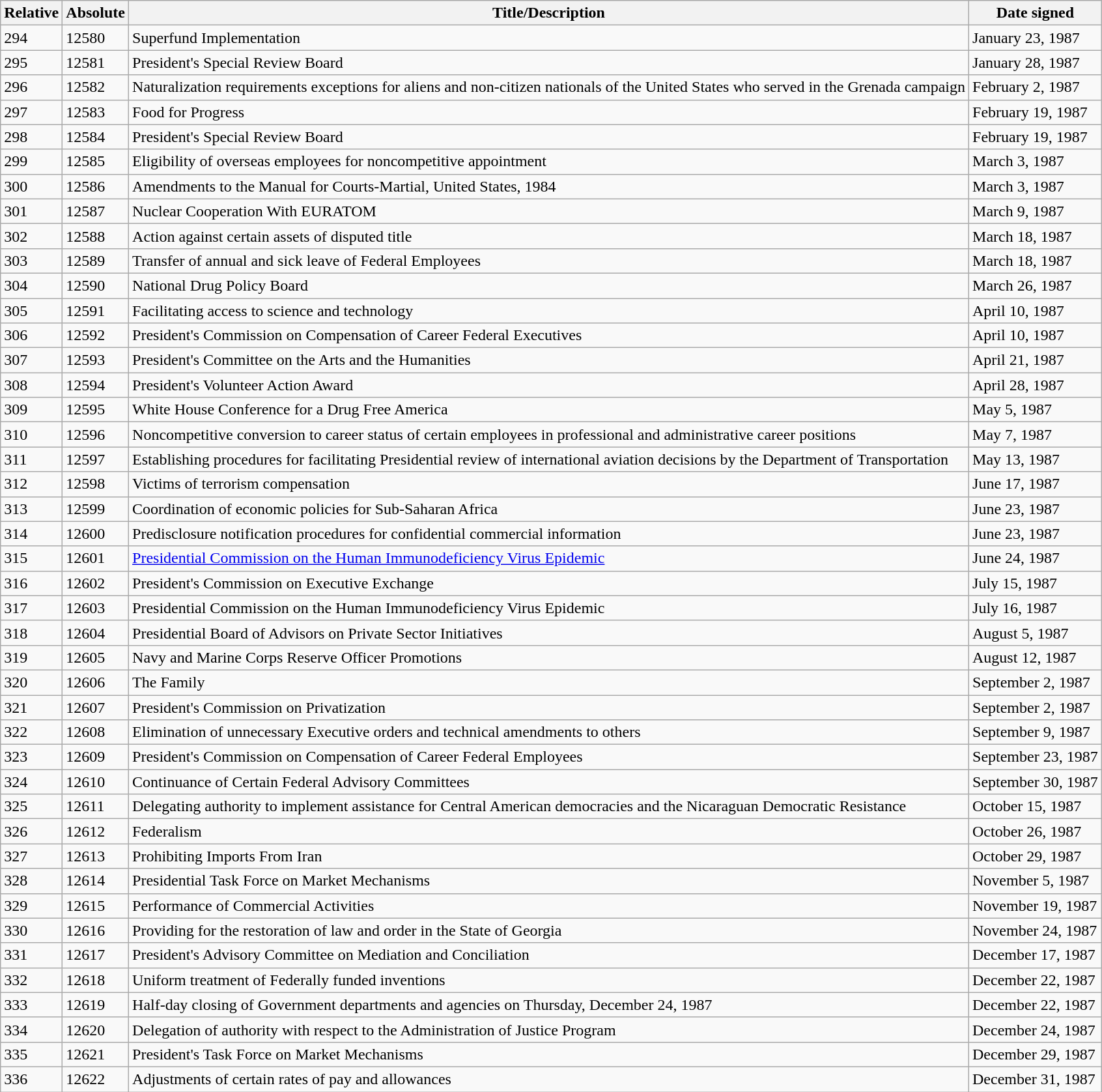<table class="wikitable">
<tr>
<th>Relative </th>
<th>Absolute </th>
<th>Title/Description</th>
<th>Date signed</th>
</tr>
<tr>
<td>294</td>
<td>12580</td>
<td>Superfund Implementation</td>
<td>January 23, 1987</td>
</tr>
<tr>
<td>295</td>
<td>12581</td>
<td>President's Special Review Board</td>
<td>January 28, 1987</td>
</tr>
<tr>
<td>296</td>
<td>12582</td>
<td>Naturalization requirements exceptions for aliens and non-citizen nationals of the United States who served in the Grenada campaign</td>
<td>February 2, 1987</td>
</tr>
<tr>
<td>297</td>
<td>12583</td>
<td>Food for Progress</td>
<td>February 19, 1987</td>
</tr>
<tr>
<td>298</td>
<td>12584</td>
<td>President's Special Review Board</td>
<td>February 19, 1987</td>
</tr>
<tr>
<td>299</td>
<td>12585</td>
<td>Eligibility of overseas employees for noncompetitive appointment</td>
<td>March 3, 1987</td>
</tr>
<tr>
<td>300</td>
<td>12586</td>
<td>Amendments to the Manual for Courts-Martial, United States, 1984</td>
<td>March 3, 1987</td>
</tr>
<tr>
<td>301</td>
<td>12587</td>
<td>Nuclear Cooperation With EURATOM</td>
<td>March 9, 1987</td>
</tr>
<tr>
<td>302</td>
<td>12588</td>
<td>Action against certain assets of disputed title</td>
<td>March 18, 1987</td>
</tr>
<tr>
<td>303</td>
<td>12589</td>
<td>Transfer of annual and sick leave of Federal Employees</td>
<td>March 18, 1987</td>
</tr>
<tr>
<td>304</td>
<td>12590</td>
<td>National Drug Policy Board</td>
<td>March 26, 1987</td>
</tr>
<tr>
<td>305</td>
<td>12591</td>
<td>Facilitating access to science and technology</td>
<td>April 10, 1987</td>
</tr>
<tr>
<td>306</td>
<td>12592</td>
<td>President's Commission on Compensation of Career Federal Executives</td>
<td>April 10, 1987</td>
</tr>
<tr>
<td>307</td>
<td>12593</td>
<td>President's Committee on the Arts and the Humanities</td>
<td>April 21, 1987</td>
</tr>
<tr>
<td>308</td>
<td>12594</td>
<td>President's Volunteer Action Award</td>
<td>April 28, 1987</td>
</tr>
<tr>
<td>309</td>
<td>12595</td>
<td>White House Conference for a Drug Free America</td>
<td>May 5, 1987</td>
</tr>
<tr>
<td>310</td>
<td>12596</td>
<td>Noncompetitive conversion to career status of certain employees in professional and administrative career positions</td>
<td>May 7, 1987</td>
</tr>
<tr>
<td>311</td>
<td>12597</td>
<td>Establishing procedures for facilitating Presidential review of international aviation decisions by the Department of Transportation</td>
<td>May 13, 1987</td>
</tr>
<tr>
<td>312</td>
<td>12598</td>
<td>Victims of terrorism compensation</td>
<td>June 17, 1987</td>
</tr>
<tr>
<td>313</td>
<td>12599</td>
<td>Coordination of economic policies for Sub-Saharan Africa</td>
<td>June 23, 1987</td>
</tr>
<tr>
<td>314</td>
<td>12600</td>
<td>Predisclosure notification procedures for confidential commercial information</td>
<td>June 23, 1987</td>
</tr>
<tr>
<td>315</td>
<td>12601</td>
<td><a href='#'>Presidential Commission on the Human Immunodeficiency Virus Epidemic</a></td>
<td>June 24, 1987</td>
</tr>
<tr>
<td>316</td>
<td>12602</td>
<td>President's Commission on Executive Exchange</td>
<td>July 15, 1987</td>
</tr>
<tr>
<td>317</td>
<td>12603</td>
<td>Presidential Commission on the Human Immunodeficiency Virus Epidemic</td>
<td>July 16, 1987</td>
</tr>
<tr>
<td>318</td>
<td>12604</td>
<td>Presidential Board of Advisors on Private Sector Initiatives</td>
<td>August 5, 1987</td>
</tr>
<tr>
<td>319</td>
<td>12605</td>
<td>Navy and Marine Corps Reserve Officer Promotions</td>
<td>August 12, 1987</td>
</tr>
<tr>
<td>320</td>
<td>12606</td>
<td>The Family</td>
<td>September 2, 1987</td>
</tr>
<tr>
<td>321</td>
<td>12607</td>
<td>President's Commission on Privatization</td>
<td>September 2, 1987</td>
</tr>
<tr>
<td>322</td>
<td>12608</td>
<td>Elimination of unnecessary Executive orders and technical amendments to others</td>
<td>September 9, 1987</td>
</tr>
<tr>
<td>323</td>
<td>12609</td>
<td>President's Commission on Compensation of Career Federal Employees</td>
<td>September 23, 1987</td>
</tr>
<tr>
<td>324</td>
<td>12610</td>
<td>Continuance of Certain Federal Advisory Committees</td>
<td>September 30, 1987</td>
</tr>
<tr>
<td>325</td>
<td>12611</td>
<td>Delegating authority to implement assistance for Central American democracies and the Nicaraguan Democratic Resistance</td>
<td>October 15, 1987</td>
</tr>
<tr>
<td>326</td>
<td>12612</td>
<td>Federalism</td>
<td>October 26, 1987</td>
</tr>
<tr>
<td>327</td>
<td>12613</td>
<td>Prohibiting Imports From Iran</td>
<td>October 29, 1987</td>
</tr>
<tr>
<td>328</td>
<td>12614</td>
<td>Presidential Task Force on Market Mechanisms</td>
<td>November 5, 1987</td>
</tr>
<tr>
<td>329</td>
<td>12615</td>
<td>Performance of Commercial Activities</td>
<td>November 19, 1987</td>
</tr>
<tr>
<td>330</td>
<td>12616</td>
<td>Providing for the restoration of law and order in the State of Georgia</td>
<td>November 24, 1987</td>
</tr>
<tr>
<td>331</td>
<td>12617</td>
<td>President's Advisory Committee on Mediation and Conciliation</td>
<td>December 17, 1987</td>
</tr>
<tr>
<td>332</td>
<td>12618</td>
<td>Uniform treatment of Federally funded inventions</td>
<td>December 22, 1987</td>
</tr>
<tr>
<td>333</td>
<td>12619</td>
<td>Half-day closing of Government departments and agencies on Thursday, December 24, 1987</td>
<td>December 22, 1987</td>
</tr>
<tr>
<td>334</td>
<td>12620</td>
<td>Delegation of authority with respect to the Administration of Justice Program</td>
<td>December 24, 1987</td>
</tr>
<tr>
<td>335</td>
<td>12621</td>
<td>President's Task Force on Market Mechanisms</td>
<td>December 29, 1987</td>
</tr>
<tr>
<td>336</td>
<td>12622</td>
<td>Adjustments of certain rates of pay and allowances</td>
<td>December 31, 1987</td>
</tr>
</table>
